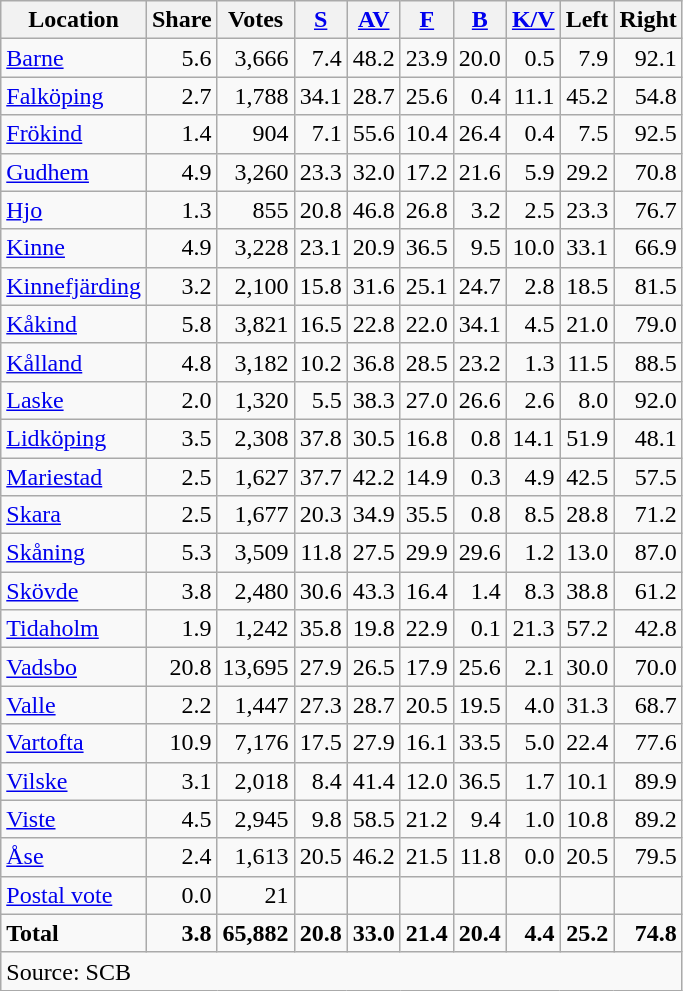<table class="wikitable sortable" style=text-align:right>
<tr>
<th>Location</th>
<th>Share</th>
<th>Votes</th>
<th><a href='#'>S</a></th>
<th><a href='#'>AV</a></th>
<th><a href='#'>F</a></th>
<th><a href='#'>B</a></th>
<th><a href='#'>K/V</a></th>
<th>Left</th>
<th>Right</th>
</tr>
<tr>
<td align=left><a href='#'>Barne</a></td>
<td>5.6</td>
<td>3,666</td>
<td>7.4</td>
<td>48.2</td>
<td>23.9</td>
<td>20.0</td>
<td>0.5</td>
<td>7.9</td>
<td>92.1</td>
</tr>
<tr>
<td align=left><a href='#'>Falköping</a></td>
<td>2.7</td>
<td>1,788</td>
<td>34.1</td>
<td>28.7</td>
<td>25.6</td>
<td>0.4</td>
<td>11.1</td>
<td>45.2</td>
<td>54.8</td>
</tr>
<tr>
<td align=left><a href='#'>Frökind</a></td>
<td>1.4</td>
<td>904</td>
<td>7.1</td>
<td>55.6</td>
<td>10.4</td>
<td>26.4</td>
<td>0.4</td>
<td>7.5</td>
<td>92.5</td>
</tr>
<tr>
<td align=left><a href='#'>Gudhem</a></td>
<td>4.9</td>
<td>3,260</td>
<td>23.3</td>
<td>32.0</td>
<td>17.2</td>
<td>21.6</td>
<td>5.9</td>
<td>29.2</td>
<td>70.8</td>
</tr>
<tr>
<td align=left><a href='#'>Hjo</a></td>
<td>1.3</td>
<td>855</td>
<td>20.8</td>
<td>46.8</td>
<td>26.8</td>
<td>3.2</td>
<td>2.5</td>
<td>23.3</td>
<td>76.7</td>
</tr>
<tr>
<td align=left><a href='#'>Kinne</a></td>
<td>4.9</td>
<td>3,228</td>
<td>23.1</td>
<td>20.9</td>
<td>36.5</td>
<td>9.5</td>
<td>10.0</td>
<td>33.1</td>
<td>66.9</td>
</tr>
<tr>
<td align=left><a href='#'>Kinnefjärding</a></td>
<td>3.2</td>
<td>2,100</td>
<td>15.8</td>
<td>31.6</td>
<td>25.1</td>
<td>24.7</td>
<td>2.8</td>
<td>18.5</td>
<td>81.5</td>
</tr>
<tr>
<td align=left><a href='#'>Kåkind</a></td>
<td>5.8</td>
<td>3,821</td>
<td>16.5</td>
<td>22.8</td>
<td>22.0</td>
<td>34.1</td>
<td>4.5</td>
<td>21.0</td>
<td>79.0</td>
</tr>
<tr>
<td align=left><a href='#'>Kålland</a></td>
<td>4.8</td>
<td>3,182</td>
<td>10.2</td>
<td>36.8</td>
<td>28.5</td>
<td>23.2</td>
<td>1.3</td>
<td>11.5</td>
<td>88.5</td>
</tr>
<tr>
<td align=left><a href='#'>Laske</a></td>
<td>2.0</td>
<td>1,320</td>
<td>5.5</td>
<td>38.3</td>
<td>27.0</td>
<td>26.6</td>
<td>2.6</td>
<td>8.0</td>
<td>92.0</td>
</tr>
<tr>
<td align=left><a href='#'>Lidköping</a></td>
<td>3.5</td>
<td>2,308</td>
<td>37.8</td>
<td>30.5</td>
<td>16.8</td>
<td>0.8</td>
<td>14.1</td>
<td>51.9</td>
<td>48.1</td>
</tr>
<tr>
<td align=left><a href='#'>Mariestad</a></td>
<td>2.5</td>
<td>1,627</td>
<td>37.7</td>
<td>42.2</td>
<td>14.9</td>
<td>0.3</td>
<td>4.9</td>
<td>42.5</td>
<td>57.5</td>
</tr>
<tr>
<td align=left><a href='#'>Skara</a></td>
<td>2.5</td>
<td>1,677</td>
<td>20.3</td>
<td>34.9</td>
<td>35.5</td>
<td>0.8</td>
<td>8.5</td>
<td>28.8</td>
<td>71.2</td>
</tr>
<tr>
<td align=left><a href='#'>Skåning</a></td>
<td>5.3</td>
<td>3,509</td>
<td>11.8</td>
<td>27.5</td>
<td>29.9</td>
<td>29.6</td>
<td>1.2</td>
<td>13.0</td>
<td>87.0</td>
</tr>
<tr>
<td align=left><a href='#'>Skövde</a></td>
<td>3.8</td>
<td>2,480</td>
<td>30.6</td>
<td>43.3</td>
<td>16.4</td>
<td>1.4</td>
<td>8.3</td>
<td>38.8</td>
<td>61.2</td>
</tr>
<tr>
<td align=left><a href='#'>Tidaholm</a></td>
<td>1.9</td>
<td>1,242</td>
<td>35.8</td>
<td>19.8</td>
<td>22.9</td>
<td>0.1</td>
<td>21.3</td>
<td>57.2</td>
<td>42.8</td>
</tr>
<tr>
<td align=left><a href='#'>Vadsbo</a></td>
<td>20.8</td>
<td>13,695</td>
<td>27.9</td>
<td>26.5</td>
<td>17.9</td>
<td>25.6</td>
<td>2.1</td>
<td>30.0</td>
<td>70.0</td>
</tr>
<tr>
<td align=left><a href='#'>Valle</a></td>
<td>2.2</td>
<td>1,447</td>
<td>27.3</td>
<td>28.7</td>
<td>20.5</td>
<td>19.5</td>
<td>4.0</td>
<td>31.3</td>
<td>68.7</td>
</tr>
<tr>
<td align=left><a href='#'>Vartofta</a></td>
<td>10.9</td>
<td>7,176</td>
<td>17.5</td>
<td>27.9</td>
<td>16.1</td>
<td>33.5</td>
<td>5.0</td>
<td>22.4</td>
<td>77.6</td>
</tr>
<tr>
<td align=left><a href='#'>Vilske</a></td>
<td>3.1</td>
<td>2,018</td>
<td>8.4</td>
<td>41.4</td>
<td>12.0</td>
<td>36.5</td>
<td>1.7</td>
<td>10.1</td>
<td>89.9</td>
</tr>
<tr>
<td align=left><a href='#'>Viste</a></td>
<td>4.5</td>
<td>2,945</td>
<td>9.8</td>
<td>58.5</td>
<td>21.2</td>
<td>9.4</td>
<td>1.0</td>
<td>10.8</td>
<td>89.2</td>
</tr>
<tr>
<td align=left><a href='#'>Åse</a></td>
<td>2.4</td>
<td>1,613</td>
<td>20.5</td>
<td>46.2</td>
<td>21.5</td>
<td>11.8</td>
<td>0.0</td>
<td>20.5</td>
<td>79.5</td>
</tr>
<tr>
<td align=left><a href='#'>Postal vote</a></td>
<td>0.0</td>
<td>21</td>
<td></td>
<td></td>
<td></td>
<td></td>
<td></td>
<td></td>
<td></td>
</tr>
<tr>
<td align=left><strong>Total</strong></td>
<td><strong>3.8</strong></td>
<td><strong>65,882</strong></td>
<td><strong>20.8</strong></td>
<td><strong>33.0</strong></td>
<td><strong>21.4</strong></td>
<td><strong>20.4</strong></td>
<td><strong>4.4</strong></td>
<td><strong>25.2</strong></td>
<td><strong>74.8</strong></td>
</tr>
<tr>
<td align=left colspan=10>Source: SCB </td>
</tr>
</table>
